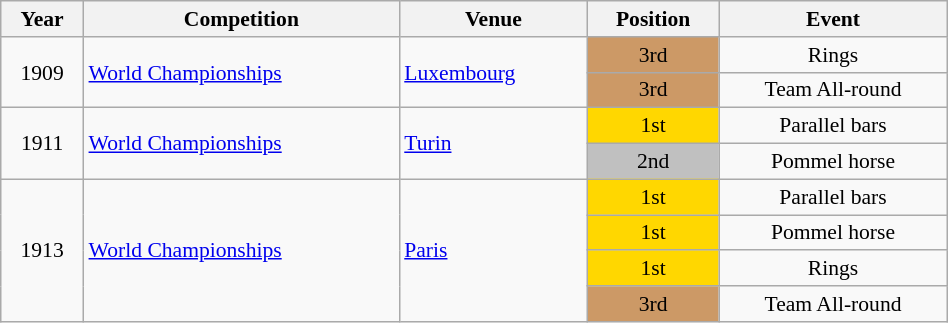<table class="wikitable" width=50% style="font-size:90%; text-align:center;">
<tr>
<th>Year</th>
<th>Competition</th>
<th>Venue</th>
<th>Position</th>
<th>Event</th>
</tr>
<tr>
<td rowspan=2>1909</td>
<td rowspan=2 align=left><a href='#'>World Championships</a></td>
<td rowspan=2 align=left> <a href='#'>Luxembourg</a></td>
<td bgcolor=cc9966>3rd</td>
<td>Rings</td>
</tr>
<tr>
<td bgcolor=cc9966>3rd</td>
<td>Team All-round</td>
</tr>
<tr>
<td rowspan=2>1911</td>
<td rowspan=2 align=left><a href='#'>World Championships</a></td>
<td rowspan=2 align=left> <a href='#'>Turin</a></td>
<td bgcolor=gold>1st</td>
<td>Parallel bars</td>
</tr>
<tr>
<td bgcolor=silver>2nd</td>
<td>Pommel horse</td>
</tr>
<tr>
<td rowspan=4>1913</td>
<td rowspan=4 align=left><a href='#'>World Championships</a></td>
<td rowspan=4 align=left> <a href='#'>Paris</a></td>
<td bgcolor=gold>1st</td>
<td>Parallel bars</td>
</tr>
<tr>
<td bgcolor=gold>1st</td>
<td>Pommel horse</td>
</tr>
<tr>
<td bgcolor=gold>1st</td>
<td>Rings</td>
</tr>
<tr>
<td bgcolor=cc9966>3rd</td>
<td>Team All-round</td>
</tr>
</table>
